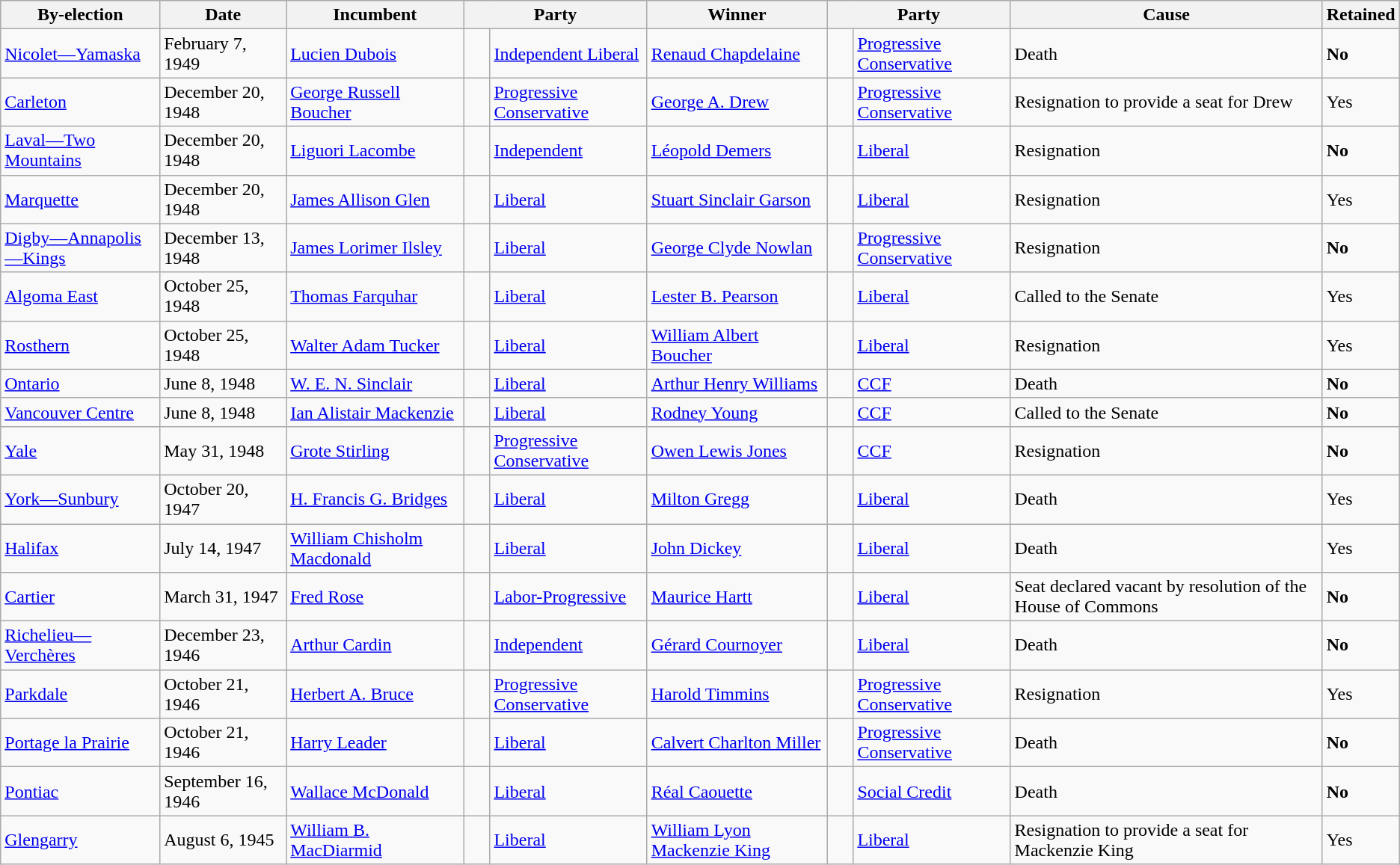<table class="wikitable">
<tr>
<th>By-election</th>
<th>Date</th>
<th>Incumbent</th>
<th colspan=2>Party</th>
<th>Winner</th>
<th colspan=2>Party</th>
<th>Cause</th>
<th>Retained</th>
</tr>
<tr>
<td><a href='#'>Nicolet—Yamaska</a></td>
<td>February 7, 1949</td>
<td><a href='#'>Lucien Dubois</a></td>
<td>    </td>
<td><a href='#'>Independent Liberal</a></td>
<td><a href='#'>Renaud Chapdelaine</a></td>
<td>    </td>
<td><a href='#'>Progressive Conservative</a></td>
<td>Death</td>
<td><strong>No</strong></td>
</tr>
<tr>
<td><a href='#'>Carleton</a></td>
<td>December 20, 1948</td>
<td><a href='#'>George Russell Boucher</a></td>
<td>    </td>
<td><a href='#'>Progressive Conservative</a></td>
<td><a href='#'>George A. Drew</a></td>
<td>    </td>
<td><a href='#'>Progressive Conservative</a></td>
<td>Resignation to provide a seat for Drew</td>
<td>Yes</td>
</tr>
<tr>
<td><a href='#'>Laval—Two Mountains</a></td>
<td>December 20, 1948</td>
<td><a href='#'>Liguori Lacombe</a></td>
<td>    </td>
<td><a href='#'>Independent</a></td>
<td><a href='#'>Léopold Demers</a></td>
<td>    </td>
<td><a href='#'>Liberal</a></td>
<td>Resignation</td>
<td><strong>No</strong></td>
</tr>
<tr>
<td><a href='#'>Marquette</a></td>
<td>December 20, 1948</td>
<td><a href='#'>James Allison Glen</a></td>
<td>    </td>
<td><a href='#'>Liberal</a></td>
<td><a href='#'>Stuart Sinclair Garson</a></td>
<td>    </td>
<td><a href='#'>Liberal</a></td>
<td>Resignation</td>
<td>Yes</td>
</tr>
<tr>
<td><a href='#'>Digby—Annapolis—Kings</a></td>
<td>December 13, 1948</td>
<td><a href='#'>James Lorimer Ilsley</a></td>
<td>    </td>
<td><a href='#'>Liberal</a></td>
<td><a href='#'>George Clyde Nowlan</a></td>
<td>    </td>
<td><a href='#'>Progressive Conservative</a></td>
<td>Resignation</td>
<td><strong>No</strong></td>
</tr>
<tr>
<td><a href='#'>Algoma East</a></td>
<td>October 25, 1948</td>
<td><a href='#'>Thomas Farquhar</a></td>
<td>    </td>
<td><a href='#'>Liberal</a></td>
<td><a href='#'>Lester B. Pearson</a></td>
<td>    </td>
<td><a href='#'>Liberal</a></td>
<td>Called to the Senate</td>
<td>Yes</td>
</tr>
<tr>
<td><a href='#'>Rosthern</a></td>
<td>October 25, 1948</td>
<td><a href='#'>Walter Adam Tucker</a></td>
<td>    </td>
<td><a href='#'>Liberal</a></td>
<td><a href='#'>William Albert Boucher</a></td>
<td>    </td>
<td><a href='#'>Liberal</a></td>
<td>Resignation</td>
<td>Yes</td>
</tr>
<tr>
<td><a href='#'>Ontario</a></td>
<td>June 8, 1948</td>
<td><a href='#'>W. E. N. Sinclair</a></td>
<td>    </td>
<td><a href='#'>Liberal</a></td>
<td><a href='#'>Arthur Henry Williams</a></td>
<td>    </td>
<td><a href='#'>CCF</a></td>
<td>Death</td>
<td><strong>No</strong></td>
</tr>
<tr>
<td><a href='#'>Vancouver Centre</a></td>
<td>June 8, 1948</td>
<td><a href='#'>Ian Alistair Mackenzie</a></td>
<td>    </td>
<td><a href='#'>Liberal</a></td>
<td><a href='#'>Rodney Young</a></td>
<td>    </td>
<td><a href='#'>CCF</a></td>
<td>Called to the Senate</td>
<td><strong>No</strong></td>
</tr>
<tr>
<td><a href='#'>Yale</a></td>
<td>May 31, 1948</td>
<td><a href='#'>Grote Stirling</a></td>
<td>    </td>
<td><a href='#'>Progressive Conservative</a></td>
<td><a href='#'>Owen Lewis Jones</a></td>
<td>    </td>
<td><a href='#'>CCF</a></td>
<td>Resignation</td>
<td><strong>No</strong></td>
</tr>
<tr>
<td><a href='#'>York—Sunbury</a></td>
<td>October 20, 1947</td>
<td><a href='#'>H. Francis G. Bridges</a></td>
<td>    </td>
<td><a href='#'>Liberal</a></td>
<td><a href='#'>Milton Gregg</a></td>
<td>    </td>
<td><a href='#'>Liberal</a></td>
<td>Death</td>
<td>Yes</td>
</tr>
<tr>
<td><a href='#'>Halifax</a></td>
<td>July 14, 1947</td>
<td><a href='#'>William Chisholm Macdonald</a></td>
<td>    </td>
<td><a href='#'>Liberal</a></td>
<td><a href='#'>John Dickey</a></td>
<td>    </td>
<td><a href='#'>Liberal</a></td>
<td>Death</td>
<td>Yes</td>
</tr>
<tr>
<td><a href='#'>Cartier</a></td>
<td>March 31, 1947</td>
<td><a href='#'>Fred Rose</a></td>
<td>    </td>
<td><a href='#'>Labor-Progressive</a></td>
<td><a href='#'>Maurice Hartt</a></td>
<td>    </td>
<td><a href='#'>Liberal</a></td>
<td>Seat declared vacant by resolution of the House of Commons</td>
<td><strong>No</strong></td>
</tr>
<tr>
<td><a href='#'>Richelieu—Verchères</a></td>
<td>December 23, 1946</td>
<td><a href='#'>Arthur Cardin</a></td>
<td>    </td>
<td><a href='#'>Independent</a></td>
<td><a href='#'>Gérard Cournoyer</a></td>
<td>    </td>
<td><a href='#'>Liberal</a></td>
<td>Death</td>
<td><strong>No</strong></td>
</tr>
<tr>
<td><a href='#'>Parkdale</a></td>
<td>October 21, 1946</td>
<td><a href='#'>Herbert A. Bruce</a></td>
<td>    </td>
<td><a href='#'>Progressive Conservative</a></td>
<td><a href='#'>Harold Timmins</a></td>
<td>    </td>
<td><a href='#'>Progressive Conservative</a></td>
<td>Resignation</td>
<td>Yes</td>
</tr>
<tr>
<td><a href='#'>Portage la Prairie</a></td>
<td>October 21, 1946</td>
<td><a href='#'>Harry Leader</a></td>
<td>    </td>
<td><a href='#'>Liberal</a></td>
<td><a href='#'>Calvert Charlton Miller</a></td>
<td>    </td>
<td><a href='#'>Progressive Conservative</a></td>
<td>Death</td>
<td><strong>No</strong></td>
</tr>
<tr>
<td><a href='#'>Pontiac</a></td>
<td>September 16, 1946</td>
<td><a href='#'>Wallace McDonald</a></td>
<td>    </td>
<td><a href='#'>Liberal</a></td>
<td><a href='#'>Réal Caouette</a></td>
<td>    </td>
<td><a href='#'>Social Credit</a></td>
<td>Death</td>
<td><strong>No</strong></td>
</tr>
<tr>
<td><a href='#'>Glengarry</a></td>
<td>August 6, 1945</td>
<td><a href='#'>William B. MacDiarmid</a></td>
<td>    </td>
<td><a href='#'>Liberal</a></td>
<td><a href='#'>William Lyon Mackenzie King</a></td>
<td>    </td>
<td><a href='#'>Liberal</a></td>
<td>Resignation to provide a seat for Mackenzie King</td>
<td>Yes</td>
</tr>
</table>
